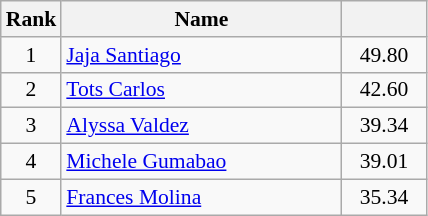<table class="wikitable" style="font-size:90%">
<tr>
<th width=30>Rank</th>
<th width=180>Name</th>
<th width=50></th>
</tr>
<tr>
<td align=center>1</td>
<td><a href='#'>Jaja Santiago</a></td>
<td align=center>49.80</td>
</tr>
<tr>
<td align=center>2</td>
<td><a href='#'>Tots Carlos</a></td>
<td align=center>42.60</td>
</tr>
<tr>
<td align=center>3</td>
<td><a href='#'>Alyssa Valdez</a></td>
<td align=center>39.34</td>
</tr>
<tr>
<td align=center>4</td>
<td><a href='#'>Michele Gumabao</a></td>
<td align=center>39.01</td>
</tr>
<tr>
<td align=center>5</td>
<td><a href='#'>Frances Molina</a></td>
<td align=center>35.34</td>
</tr>
</table>
